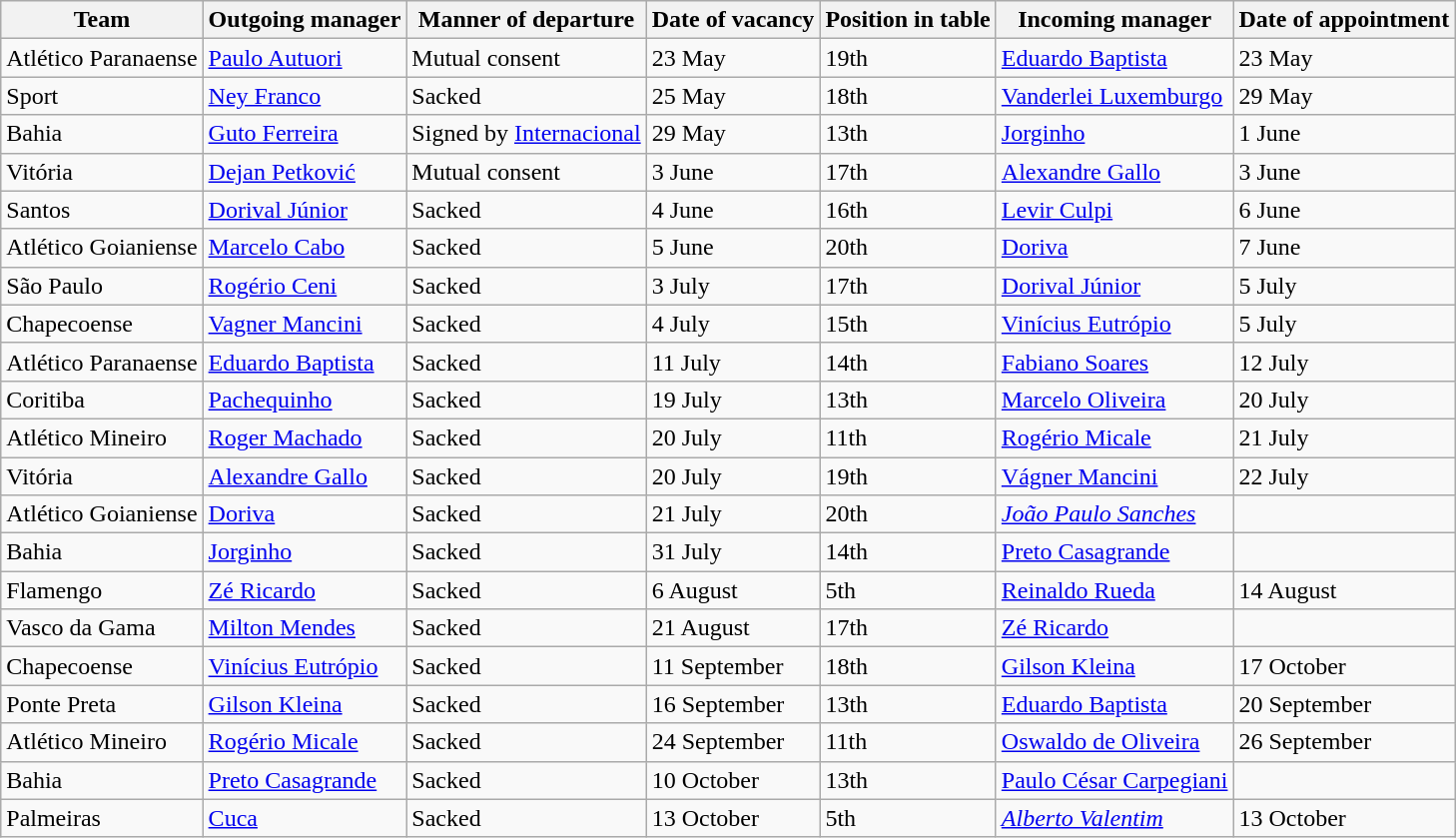<table class="wikitable sortable">
<tr>
<th>Team</th>
<th>Outgoing manager</th>
<th>Manner of departure</th>
<th>Date of vacancy</th>
<th>Position in table</th>
<th>Incoming manager</th>
<th>Date of appointment</th>
</tr>
<tr>
<td>Atlético Paranaense</td>
<td> <a href='#'>Paulo Autuori</a></td>
<td>Mutual consent</td>
<td>23 May</td>
<td>19th</td>
<td> <a href='#'>Eduardo Baptista</a></td>
<td>23 May</td>
</tr>
<tr>
<td>Sport</td>
<td> <a href='#'>Ney Franco</a></td>
<td>Sacked</td>
<td>25 May</td>
<td>18th</td>
<td> <a href='#'>Vanderlei Luxemburgo</a></td>
<td>29 May</td>
</tr>
<tr>
<td>Bahia</td>
<td> <a href='#'>Guto Ferreira</a></td>
<td>Signed by <a href='#'>Internacional</a></td>
<td>29 May</td>
<td>13th</td>
<td> <a href='#'>Jorginho</a></td>
<td>1 June</td>
</tr>
<tr>
<td>Vitória</td>
<td> <a href='#'>Dejan Petković</a></td>
<td>Mutual consent</td>
<td>3 June</td>
<td>17th</td>
<td> <a href='#'>Alexandre Gallo</a></td>
<td>3 June</td>
</tr>
<tr>
<td>Santos</td>
<td> <a href='#'>Dorival Júnior</a></td>
<td>Sacked</td>
<td>4 June</td>
<td>16th</td>
<td> <a href='#'>Levir Culpi</a></td>
<td>6 June</td>
</tr>
<tr>
<td>Atlético Goianiense</td>
<td> <a href='#'>Marcelo Cabo</a></td>
<td>Sacked</td>
<td>5 June</td>
<td>20th</td>
<td> <a href='#'>Doriva</a></td>
<td>7 June</td>
</tr>
<tr>
<td>São Paulo</td>
<td> <a href='#'>Rogério Ceni</a></td>
<td>Sacked</td>
<td>3 July</td>
<td>17th</td>
<td> <a href='#'>Dorival Júnior</a></td>
<td>5 July</td>
</tr>
<tr>
<td>Chapecoense</td>
<td> <a href='#'>Vagner Mancini</a></td>
<td>Sacked</td>
<td>4 July</td>
<td>15th</td>
<td> <a href='#'>Vinícius Eutrópio</a></td>
<td>5 July</td>
</tr>
<tr>
<td>Atlético Paranaense</td>
<td> <a href='#'>Eduardo Baptista</a></td>
<td>Sacked</td>
<td>11 July</td>
<td>14th</td>
<td> <a href='#'>Fabiano Soares</a></td>
<td>12 July</td>
</tr>
<tr>
<td>Coritiba</td>
<td> <a href='#'>Pachequinho</a></td>
<td>Sacked</td>
<td>19 July</td>
<td>13th</td>
<td> <a href='#'>Marcelo Oliveira</a></td>
<td>20 July</td>
</tr>
<tr>
<td>Atlético Mineiro</td>
<td> <a href='#'>Roger Machado</a></td>
<td>Sacked</td>
<td>20 July</td>
<td>11th</td>
<td> <a href='#'>Rogério Micale</a></td>
<td>21 July</td>
</tr>
<tr>
<td>Vitória</td>
<td> <a href='#'>Alexandre Gallo</a></td>
<td>Sacked</td>
<td>20 July</td>
<td>19th</td>
<td> <a href='#'>Vágner Mancini</a></td>
<td>22 July</td>
</tr>
<tr>
<td>Atlético Goianiense</td>
<td> <a href='#'>Doriva</a></td>
<td>Sacked</td>
<td>21 July</td>
<td>20th</td>
<td><em> <a href='#'>João Paulo Sanches</a></em></td>
<td></td>
</tr>
<tr>
<td>Bahia</td>
<td> <a href='#'>Jorginho</a></td>
<td>Sacked</td>
<td>31 July</td>
<td>14th</td>
<td> <a href='#'>Preto Casagrande</a></td>
<td></td>
</tr>
<tr>
<td>Flamengo</td>
<td> <a href='#'>Zé Ricardo</a></td>
<td>Sacked</td>
<td>6 August</td>
<td>5th</td>
<td> <a href='#'>Reinaldo Rueda</a></td>
<td>14 August</td>
</tr>
<tr>
<td>Vasco da Gama</td>
<td> <a href='#'>Milton Mendes</a></td>
<td>Sacked</td>
<td>21 August</td>
<td>17th</td>
<td> <a href='#'>Zé Ricardo</a></td>
<td></td>
</tr>
<tr>
<td>Chapecoense</td>
<td> <a href='#'>Vinícius Eutrópio</a></td>
<td>Sacked</td>
<td>11 September</td>
<td>18th</td>
<td> <a href='#'>Gilson Kleina</a></td>
<td>17 October</td>
</tr>
<tr>
<td>Ponte Preta</td>
<td>  <a href='#'>Gilson Kleina</a></td>
<td>Sacked</td>
<td>16 September</td>
<td>13th</td>
<td> <a href='#'>Eduardo Baptista</a></td>
<td>20 September</td>
</tr>
<tr>
<td>Atlético Mineiro</td>
<td> <a href='#'>Rogério Micale</a></td>
<td>Sacked</td>
<td>24 September</td>
<td>11th</td>
<td> <a href='#'>Oswaldo de Oliveira</a></td>
<td>26 September</td>
</tr>
<tr>
<td>Bahia</td>
<td> <a href='#'>Preto Casagrande</a></td>
<td>Sacked</td>
<td>10 October</td>
<td>13th</td>
<td> <a href='#'>Paulo César Carpegiani</a></td>
<td></td>
</tr>
<tr>
<td>Palmeiras</td>
<td> <a href='#'>Cuca</a></td>
<td>Sacked</td>
<td>13 October</td>
<td>5th</td>
<td><em> <a href='#'>Alberto Valentim</a></em></td>
<td>13 October</td>
</tr>
</table>
